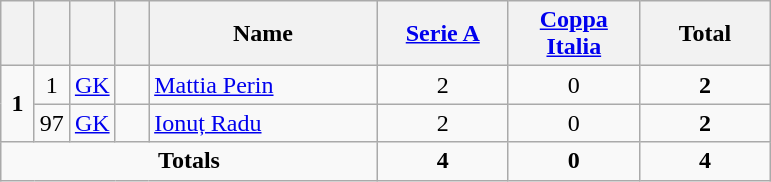<table class="wikitable" style="text-align:center">
<tr>
<th width=15></th>
<th width=15></th>
<th width=15></th>
<th width=15></th>
<th width=145>Name</th>
<th width=80><strong><a href='#'>Serie A</a></strong></th>
<th width=80><strong><a href='#'>Coppa Italia</a></strong></th>
<th width=80>Total</th>
</tr>
<tr>
<td rowspan=2><strong>1</strong></td>
<td>1</td>
<td><a href='#'>GK</a></td>
<td></td>
<td align=left><a href='#'>Mattia Perin</a></td>
<td>2</td>
<td>0</td>
<td><strong>2</strong></td>
</tr>
<tr>
<td>97</td>
<td><a href='#'>GK</a></td>
<td></td>
<td align=left><a href='#'>Ionuț Radu</a></td>
<td>2</td>
<td>0</td>
<td><strong>2</strong></td>
</tr>
<tr>
<td colspan=5><strong>Totals</strong></td>
<td><strong>4</strong></td>
<td><strong>0</strong></td>
<td><strong>4</strong></td>
</tr>
</table>
